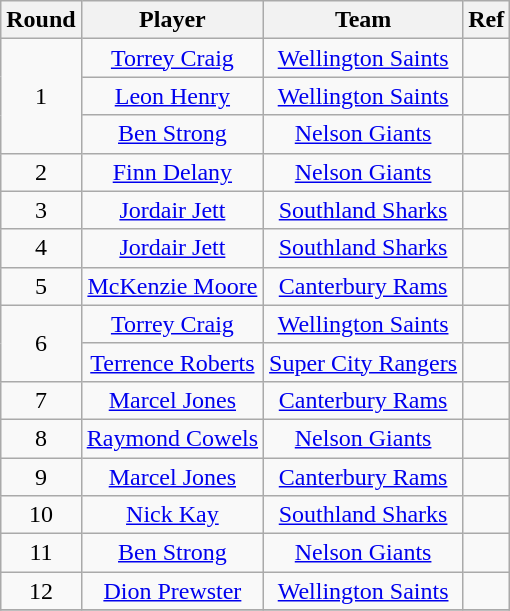<table class="wikitable" style="text-align:center">
<tr>
<th>Round</th>
<th>Player</th>
<th>Team</th>
<th>Ref</th>
</tr>
<tr>
<td rowspan=3>1</td>
<td><a href='#'>Torrey Craig</a></td>
<td><a href='#'>Wellington Saints</a></td>
<td></td>
</tr>
<tr>
<td><a href='#'>Leon Henry</a></td>
<td><a href='#'>Wellington Saints</a></td>
<td></td>
</tr>
<tr>
<td><a href='#'>Ben Strong</a></td>
<td><a href='#'>Nelson Giants</a></td>
<td></td>
</tr>
<tr>
<td>2</td>
<td><a href='#'>Finn Delany</a></td>
<td><a href='#'>Nelson Giants</a></td>
<td></td>
</tr>
<tr>
<td>3</td>
<td><a href='#'>Jordair Jett</a></td>
<td><a href='#'>Southland Sharks</a></td>
<td></td>
</tr>
<tr>
<td>4</td>
<td><a href='#'>Jordair Jett</a></td>
<td><a href='#'>Southland Sharks</a></td>
<td></td>
</tr>
<tr>
<td>5</td>
<td><a href='#'>McKenzie Moore</a></td>
<td><a href='#'>Canterbury Rams</a></td>
<td></td>
</tr>
<tr>
<td rowspan=2>6</td>
<td><a href='#'>Torrey Craig</a></td>
<td><a href='#'>Wellington Saints</a></td>
<td></td>
</tr>
<tr>
<td><a href='#'>Terrence Roberts</a></td>
<td><a href='#'>Super City Rangers</a></td>
<td></td>
</tr>
<tr>
<td>7</td>
<td><a href='#'>Marcel Jones</a></td>
<td><a href='#'>Canterbury Rams</a></td>
<td></td>
</tr>
<tr>
<td>8</td>
<td><a href='#'>Raymond Cowels</a></td>
<td><a href='#'>Nelson Giants</a></td>
<td></td>
</tr>
<tr>
<td>9</td>
<td><a href='#'>Marcel Jones</a></td>
<td><a href='#'>Canterbury Rams</a></td>
<td></td>
</tr>
<tr>
<td>10</td>
<td><a href='#'>Nick Kay</a></td>
<td><a href='#'>Southland Sharks</a></td>
<td></td>
</tr>
<tr>
<td>11</td>
<td><a href='#'>Ben Strong</a></td>
<td><a href='#'>Nelson Giants</a></td>
<td></td>
</tr>
<tr>
<td>12</td>
<td><a href='#'>Dion Prewster</a></td>
<td><a href='#'>Wellington Saints</a></td>
<td></td>
</tr>
<tr>
</tr>
</table>
